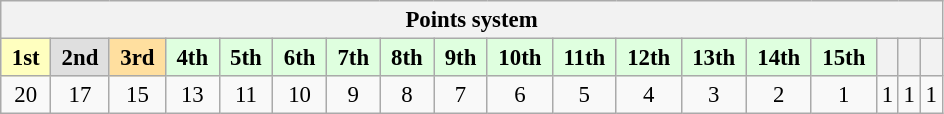<table class="wikitable" style="font-size:95%; text-align:center">
<tr>
<th colspan="19">Points system</th>
</tr>
<tr>
<td style="background:#ffffbf;"> <strong>1st</strong> </td>
<td style="background:#dfdfdf;"> <strong>2nd</strong> </td>
<td style="background:#ffdf9f;"> <strong>3rd</strong> </td>
<td style="background:#dfffdf;"> <strong>4th</strong> </td>
<td style="background:#dfffdf;"> <strong>5th</strong> </td>
<td style="background:#dfffdf;"> <strong>6th</strong> </td>
<td style="background:#dfffdf;"> <strong>7th</strong> </td>
<td style="background:#dfffdf;"> <strong>8th</strong> </td>
<td style="background:#dfffdf;"> <strong>9th</strong> </td>
<td style="background:#dfffdf;"> <strong>10th</strong> </td>
<td style="background:#dfffdf;"> <strong>11th</strong> </td>
<td style="background:#dfffdf;"> <strong>12th</strong> </td>
<td style="background:#dfffdf;"> <strong>13th</strong> </td>
<td style="background:#dfffdf;"> <strong>14th</strong> </td>
<td style="background:#dfffdf;"> <strong>15th</strong> </td>
<th></th>
<th></th>
<th></th>
</tr>
<tr>
<td>20</td>
<td>17</td>
<td>15</td>
<td>13</td>
<td>11</td>
<td>10</td>
<td>9</td>
<td>8</td>
<td>7</td>
<td>6</td>
<td>5</td>
<td>4</td>
<td>3</td>
<td>2</td>
<td>1</td>
<td>1</td>
<td>1</td>
<td>1</td>
</tr>
</table>
